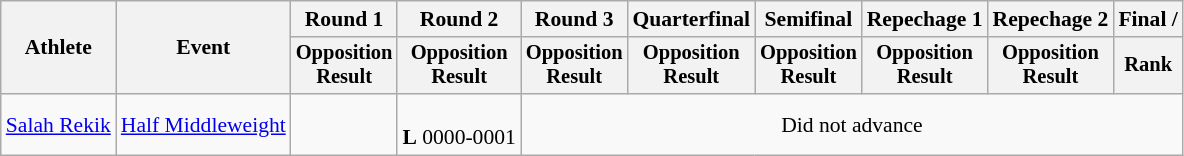<table class="wikitable" style="font-size:90%">
<tr>
<th rowspan="2">Athlete</th>
<th rowspan="2">Event</th>
<th>Round 1</th>
<th>Round 2</th>
<th>Round 3</th>
<th>Quarterfinal</th>
<th>Semifinal</th>
<th>Repechage 1</th>
<th>Repechage 2</th>
<th colspan=2>Final / </th>
</tr>
<tr style="font-size:95%">
<th>Opposition<br>Result</th>
<th>Opposition<br>Result</th>
<th>Opposition<br>Result</th>
<th>Opposition<br>Result</th>
<th>Opposition<br>Result</th>
<th>Opposition<br>Result</th>
<th>Opposition<br>Result</th>
<th>Rank</th>
</tr>
<tr align=center>
<td align=left><a href='#'>Salah Rekik</a></td>
<td align=left><a href='#'>Half Middleweight</a></td>
<td></td>
<td><br><strong>L</strong> 0000-0001</td>
<td colspan=6>Did not advance</td>
</tr>
</table>
